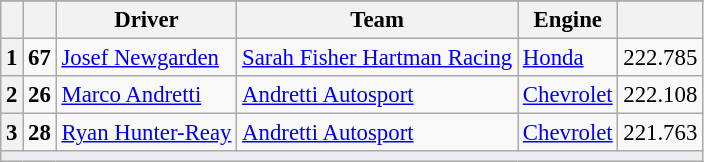<table class="wikitable" style="font-size:95%;">
<tr>
</tr>
<tr>
<th></th>
<th></th>
<th>Driver</th>
<th>Team</th>
<th>Engine</th>
<th></th>
</tr>
<tr>
<th>1</th>
<td style="text-align:center"><strong>67</strong></td>
<td> <a href='#'>Josef Newgarden</a> <strong></strong></td>
<td><a href='#'>Sarah Fisher Hartman Racing</a></td>
<td><a href='#'>Honda</a></td>
<td align=center>222.785</td>
</tr>
<tr>
<th>2</th>
<td style="text-align:center"><strong>26</strong></td>
<td> <a href='#'>Marco Andretti</a></td>
<td><a href='#'>Andretti Autosport</a></td>
<td><a href='#'>Chevrolet</a></td>
<td align=center>222.108</td>
</tr>
<tr>
<th>3</th>
<td style="text-align:center"><strong>28</strong></td>
<td> <a href='#'>Ryan Hunter-Reay</a></td>
<td><a href='#'>Andretti Autosport</a></td>
<td><a href='#'>Chevrolet</a></td>
<td align=center>221.763</td>
</tr>
<tr>
<td style="background-color:#EAECF0;text-align:center" colspan="6"><strong> </strong></td>
</tr>
</table>
